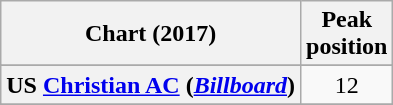<table class="wikitable sortable plainrowheaders" style="text-align:center">
<tr>
<th scope="col">Chart (2017)</th>
<th scope="col">Peak<br> position</th>
</tr>
<tr>
</tr>
<tr>
</tr>
<tr>
<th scope="row">US <a href='#'>Christian AC</a> (<em><a href='#'>Billboard</a></em>)</th>
<td>12</td>
</tr>
<tr>
</tr>
</table>
